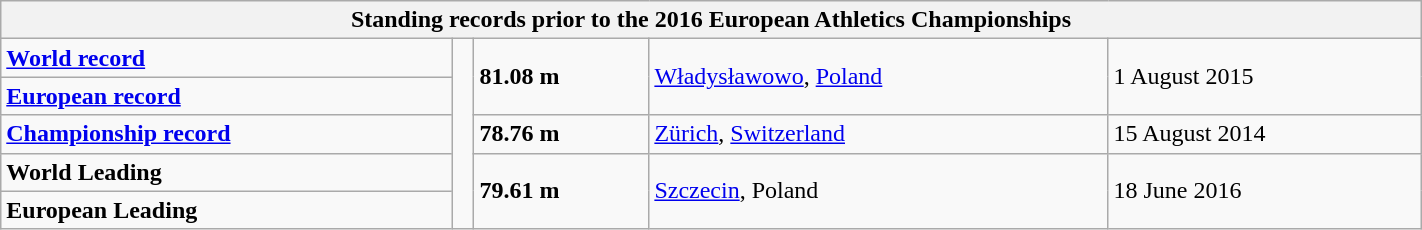<table class="wikitable" width=75%>
<tr>
<th colspan="5">Standing records prior to the 2016 European Athletics Championships</th>
</tr>
<tr>
<td><strong><a href='#'>World record</a></strong></td>
<td rowspan="5"></td>
<td rowspan="2"><strong>81.08 m</strong></td>
<td rowspan="2"><a href='#'>Władysławowo</a>, <a href='#'>Poland</a></td>
<td rowspan="2">1 August 2015</td>
</tr>
<tr>
<td><strong><a href='#'>European record</a></strong></td>
</tr>
<tr>
<td><strong><a href='#'>Championship record</a></strong></td>
<td><strong>78.76 m</strong></td>
<td><a href='#'>Zürich</a>, <a href='#'>Switzerland</a></td>
<td>15 August 2014</td>
</tr>
<tr>
<td><strong>World Leading</strong></td>
<td rowspan="2"><strong>79.61 m</strong></td>
<td rowspan="2"><a href='#'>Szczecin</a>, Poland</td>
<td rowspan="2">18 June 2016</td>
</tr>
<tr>
<td><strong>European Leading</strong></td>
</tr>
</table>
